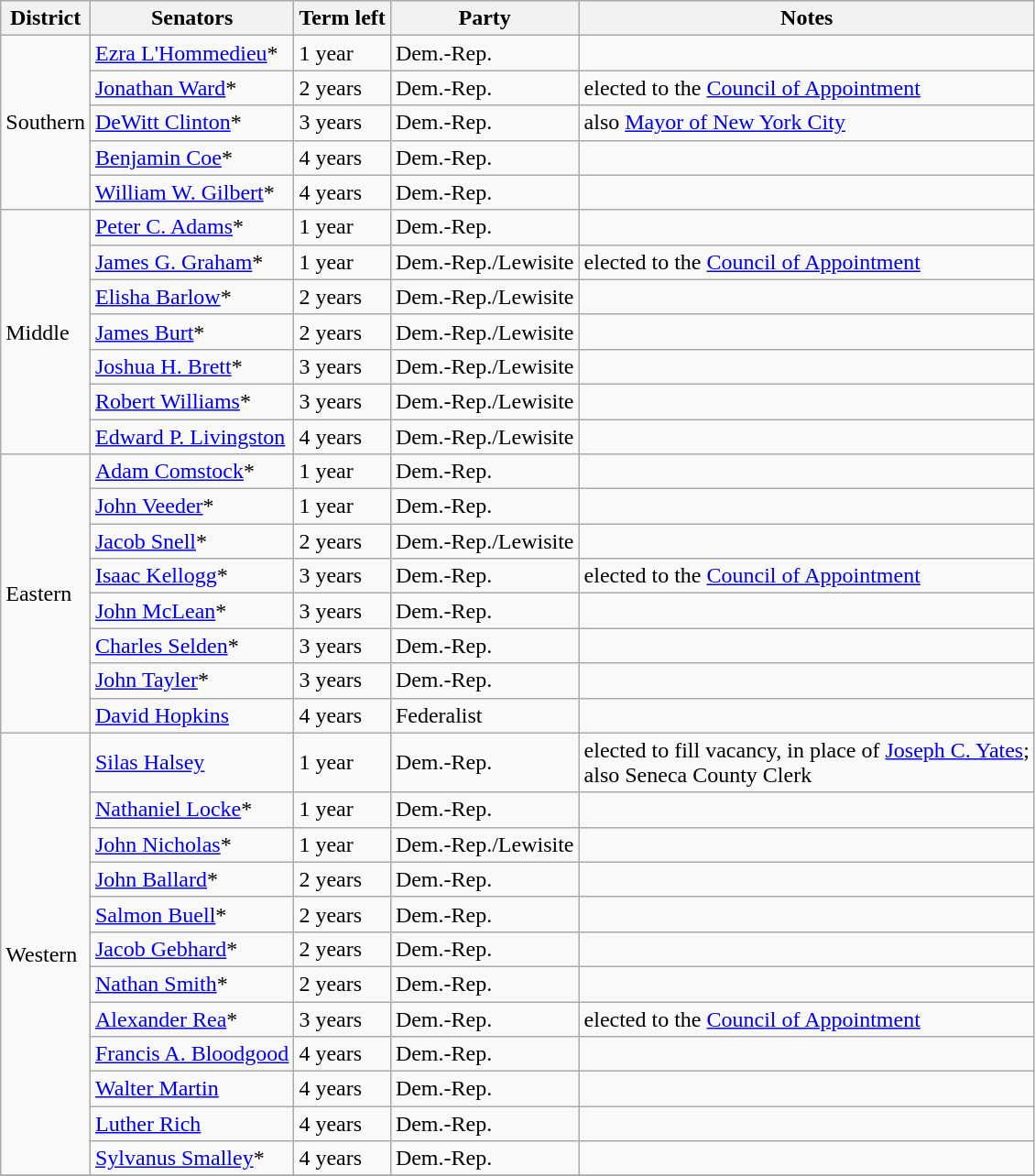<table class=wikitable>
<tr>
<th>District</th>
<th>Senators</th>
<th>Term left</th>
<th>Party</th>
<th>Notes</th>
</tr>
<tr>
<td rowspan="5">Southern</td>
<td><a href='#'>Ezra L'Hommedieu</a>*</td>
<td>1 year</td>
<td>Dem.-Rep.</td>
<td></td>
</tr>
<tr>
<td><a href='#'>Jonathan Ward</a>*</td>
<td>2 years</td>
<td>Dem.-Rep.</td>
<td>elected to the <a href='#'>Council of Appointment</a></td>
</tr>
<tr>
<td><a href='#'>DeWitt Clinton</a>*</td>
<td>3 years</td>
<td>Dem.-Rep.</td>
<td>also <a href='#'>Mayor of New York City</a></td>
</tr>
<tr>
<td><a href='#'>Benjamin Coe</a>*</td>
<td>4 years</td>
<td>Dem.-Rep.</td>
<td></td>
</tr>
<tr>
<td><a href='#'>William W. Gilbert</a>*</td>
<td>4 years</td>
<td>Dem.-Rep.</td>
<td></td>
</tr>
<tr>
<td rowspan="7">Middle</td>
<td><a href='#'>Peter C. Adams</a>*</td>
<td>1 year</td>
<td>Dem.-Rep.</td>
<td></td>
</tr>
<tr>
<td><a href='#'>James G. Graham</a>*</td>
<td>1 year</td>
<td>Dem.-Rep./Lewisite</td>
<td>elected to the <a href='#'>Council of Appointment</a></td>
</tr>
<tr>
<td><a href='#'>Elisha Barlow</a>*</td>
<td>2 years</td>
<td>Dem.-Rep./Lewisite</td>
<td></td>
</tr>
<tr>
<td><a href='#'>James Burt</a>*</td>
<td>2 years</td>
<td>Dem.-Rep./Lewisite</td>
<td></td>
</tr>
<tr>
<td><a href='#'>Joshua H. Brett</a>*</td>
<td>3 years</td>
<td>Dem.-Rep./Lewisite</td>
<td></td>
</tr>
<tr>
<td><a href='#'>Robert Williams</a>*</td>
<td>3 years</td>
<td>Dem.-Rep./Lewisite</td>
<td></td>
</tr>
<tr>
<td><a href='#'>Edward P. Livingston</a></td>
<td>4 years</td>
<td>Dem.-Rep./Lewisite</td>
<td></td>
</tr>
<tr>
<td rowspan="8">Eastern</td>
<td><a href='#'>Adam Comstock</a>*</td>
<td>1 year</td>
<td>Dem.-Rep.</td>
<td></td>
</tr>
<tr>
<td><a href='#'>John Veeder</a>*</td>
<td>1 year</td>
<td>Dem.-Rep.</td>
<td></td>
</tr>
<tr>
<td><a href='#'>Jacob Snell</a>*</td>
<td>2 years</td>
<td>Dem.-Rep./Lewisite</td>
<td></td>
</tr>
<tr>
<td><a href='#'>Isaac Kellogg</a>*</td>
<td>3 years</td>
<td>Dem.-Rep.</td>
<td>elected to the <a href='#'>Council of Appointment</a></td>
</tr>
<tr>
<td><a href='#'>John McLean</a>*</td>
<td>3 years</td>
<td>Dem.-Rep.</td>
<td></td>
</tr>
<tr>
<td><a href='#'>Charles Selden</a>*</td>
<td>3 years</td>
<td>Dem.-Rep.</td>
<td></td>
</tr>
<tr>
<td><a href='#'>John Tayler</a>*</td>
<td>3 years</td>
<td>Dem.-Rep.</td>
<td></td>
</tr>
<tr>
<td><a href='#'>David Hopkins</a></td>
<td>4 years</td>
<td>Federalist</td>
<td></td>
</tr>
<tr>
<td rowspan="12">Western</td>
<td><a href='#'>Silas Halsey</a></td>
<td>1 year</td>
<td>Dem.-Rep.</td>
<td>elected to fill vacancy, in place of <a href='#'>Joseph C. Yates</a>; <br>also Seneca County Clerk</td>
</tr>
<tr>
<td><a href='#'>Nathaniel Locke</a>*</td>
<td>1 year</td>
<td>Dem.-Rep.</td>
<td></td>
</tr>
<tr>
<td><a href='#'>John Nicholas</a>*</td>
<td>1 year</td>
<td>Dem.-Rep./Lewisite</td>
<td></td>
</tr>
<tr>
<td><a href='#'>John Ballard</a>*</td>
<td>2 years</td>
<td>Dem.-Rep.</td>
<td></td>
</tr>
<tr>
<td><a href='#'>Salmon Buell</a>*</td>
<td>2 years</td>
<td>Dem.-Rep.</td>
<td></td>
</tr>
<tr>
<td><a href='#'>Jacob Gebhard</a>*</td>
<td>2 years</td>
<td>Dem.-Rep.</td>
<td></td>
</tr>
<tr>
<td><a href='#'>Nathan Smith</a>*</td>
<td>2 years</td>
<td>Dem.-Rep.</td>
<td></td>
</tr>
<tr>
<td><a href='#'>Alexander Rea</a>*</td>
<td>3 years</td>
<td>Dem.-Rep.</td>
<td>elected to the <a href='#'>Council of Appointment</a></td>
</tr>
<tr>
<td><a href='#'>Francis A. Bloodgood</a></td>
<td>4 years</td>
<td>Dem.-Rep.</td>
<td></td>
</tr>
<tr>
<td><a href='#'>Walter Martin</a></td>
<td>4 years</td>
<td>Dem.-Rep.</td>
<td></td>
</tr>
<tr>
<td><a href='#'>Luther Rich</a></td>
<td>4 years</td>
<td>Dem.-Rep.</td>
<td></td>
</tr>
<tr>
<td><a href='#'>Sylvanus Smalley</a>*</td>
<td>4 years</td>
<td>Dem.-Rep.</td>
<td></td>
</tr>
<tr>
</tr>
</table>
